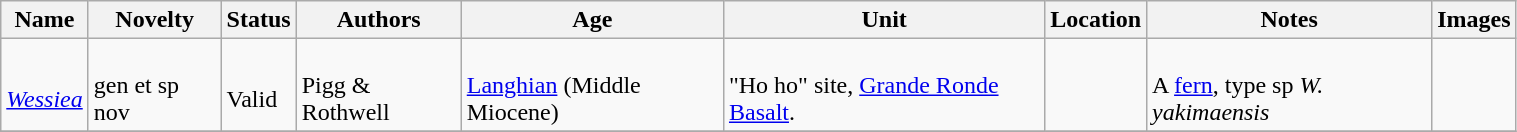<table class="wikitable sortable" align="center" width="80%">
<tr>
<th>Name</th>
<th>Novelty</th>
<th>Status</th>
<th>Authors</th>
<th>Age</th>
<th>Unit</th>
<th>Location</th>
<th>Notes</th>
<th>Images</th>
</tr>
<tr>
<td><br><em><a href='#'>Wessiea</a></em></td>
<td><br>gen et sp nov</td>
<td><br>Valid</td>
<td><br>Pigg & Rothwell</td>
<td><br><a href='#'>Langhian</a> (Middle Miocene)</td>
<td><br>"Ho ho" site, <a href='#'>Grande Ronde Basalt</a>.</td>
<td><br></td>
<td><br>A <a href='#'>fern</a>, type sp <em>W. yakimaensis</em></td>
<td><br></td>
</tr>
<tr>
</tr>
</table>
